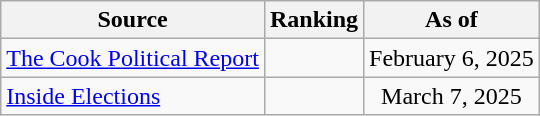<table class="wikitable" style="text-align:center">
<tr>
<th>Source</th>
<th>Ranking</th>
<th>As of</th>
</tr>
<tr>
<td align=left><a href='#'>The Cook Political Report</a></td>
<td></td>
<td>February 6, 2025</td>
</tr>
<tr>
<td align=left><a href='#'>Inside Elections</a></td>
<td></td>
<td>March 7, 2025</td>
</tr>
</table>
